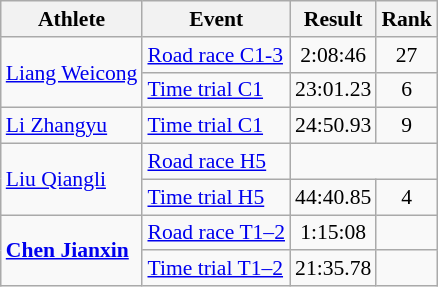<table class=wikitable style="font-size:90%">
<tr>
<th>Athlete</th>
<th>Event</th>
<th>Result</th>
<th>Rank</th>
</tr>
<tr align="center">
<td align="left" rowspan=2><a href='#'>Liang Weicong</a></td>
<td align="left"><a href='#'>Road race C1-3</a></td>
<td>2:08:46</td>
<td>27</td>
</tr>
<tr align="center">
<td align="left"><a href='#'>Time trial C1</a></td>
<td>23:01.23</td>
<td>6</td>
</tr>
<tr align="center">
<td align="left"><a href='#'>Li Zhangyu</a></td>
<td align="left"><a href='#'>Time trial C1</a></td>
<td>24:50.93</td>
<td>9</td>
</tr>
<tr align="center">
<td align="left" rowspan=2><a href='#'>Liu Qiangli</a></td>
<td align="left"><a href='#'>Road race H5</a></td>
<td colspan=2></td>
</tr>
<tr align="center">
<td align="left"><a href='#'>Time trial H5</a></td>
<td>44:40.85</td>
<td>4</td>
</tr>
<tr align="center">
<td align="left" rowspan=2><strong><a href='#'>Chen Jianxin</a></strong></td>
<td align="left"><a href='#'>Road race T1–2</a></td>
<td>1:15:08</td>
<td></td>
</tr>
<tr align="center">
<td align="left"><a href='#'>Time trial T1–2</a></td>
<td>21:35.78</td>
<td></td>
</tr>
</table>
